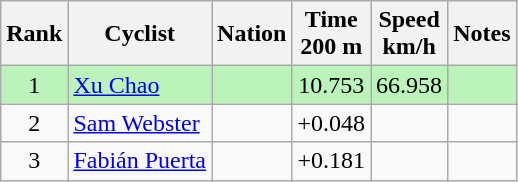<table class="wikitable sortable" style="text-align:center;">
<tr>
<th>Rank</th>
<th>Cyclist</th>
<th>Nation</th>
<th>Time<br>200 m</th>
<th>Speed<br>km/h</th>
<th>Notes</th>
</tr>
<tr bgcolor=bbf3bb>
<td>1</td>
<td align=left><a href='#'>Xu Chao</a></td>
<td align=left></td>
<td>10.753</td>
<td>66.958</td>
<td></td>
</tr>
<tr>
<td>2</td>
<td align=left><a href='#'>Sam Webster</a></td>
<td align=left></td>
<td data-sort-value=10.801>+0.048</td>
<td></td>
<td></td>
</tr>
<tr>
<td>3</td>
<td align=left><a href='#'>Fabián Puerta</a></td>
<td align=left></td>
<td data-sort-value=10.934>+0.181</td>
<td></td>
<td></td>
</tr>
</table>
